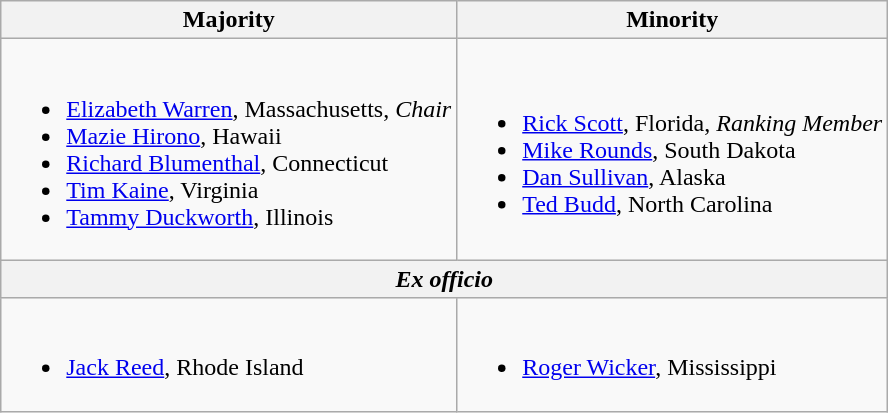<table class=wikitable>
<tr>
<th>Majority</th>
<th>Minority</th>
</tr>
<tr>
<td><br><ul><li><a href='#'>Elizabeth Warren</a>, Massachusetts, <em>Chair</em></li><li><a href='#'>Mazie Hirono</a>, Hawaii</li><li><a href='#'>Richard Blumenthal</a>, Connecticut</li><li><a href='#'>Tim Kaine</a>, Virginia</li><li><a href='#'>Tammy Duckworth</a>, Illinois</li></ul></td>
<td><br><ul><li><a href='#'>Rick Scott</a>, Florida, <em>Ranking Member</em></li><li><a href='#'>Mike Rounds</a>, South Dakota</li><li><a href='#'>Dan Sullivan</a>, Alaska</li><li><a href='#'>Ted Budd</a>, North Carolina</li></ul></td>
</tr>
<tr>
<th colspan=2><em>Ex officio</em></th>
</tr>
<tr>
<td><br><ul><li><a href='#'>Jack Reed</a>, Rhode Island</li></ul></td>
<td><br><ul><li><a href='#'>Roger Wicker</a>, Mississippi</li></ul></td>
</tr>
</table>
